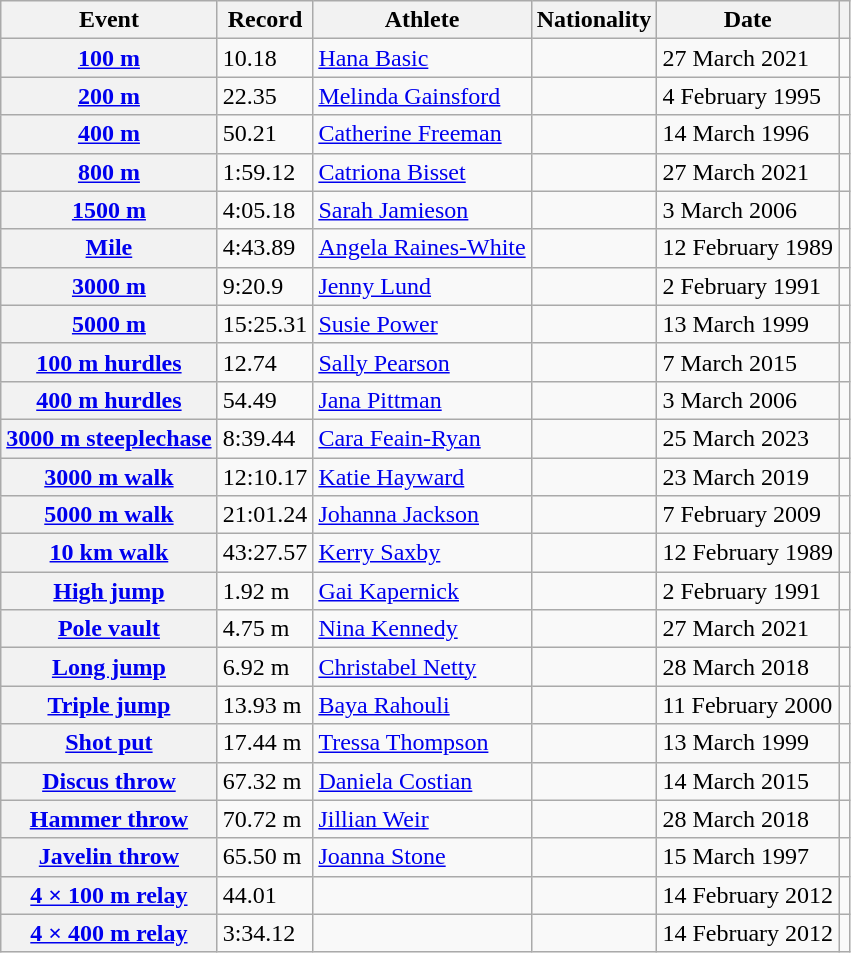<table class="wikitable sticky-header defaultleft col5right plainrowheaders">
<tr>
<th scope="col">Event</th>
<th scope="col">Record</th>
<th scope="col">Athlete</th>
<th scope="col">Nationality</th>
<th scope="col">Date</th>
<th scope="col"></th>
</tr>
<tr>
<th scope="row"><a href='#'>100 m</a></th>
<td>10.18 </td>
<td><a href='#'>Hana Basic</a></td>
<td></td>
<td>27 March 2021</td>
<td></td>
</tr>
<tr>
<th scope="row"><a href='#'>200 m</a></th>
<td>22.35</td>
<td><a href='#'>Melinda Gainsford</a></td>
<td></td>
<td>4 February 1995</td>
<td></td>
</tr>
<tr>
<th scope="row"><a href='#'>400 m</a></th>
<td>50.21</td>
<td><a href='#'>Catherine Freeman</a></td>
<td></td>
<td>14 March 1996</td>
<td></td>
</tr>
<tr>
<th scope="row"><a href='#'>800 m</a></th>
<td>1:59.12</td>
<td><a href='#'>Catriona Bisset</a></td>
<td></td>
<td>27 March 2021</td>
<td></td>
</tr>
<tr>
<th scope="row"><a href='#'>1500 m</a></th>
<td>4:05.18</td>
<td><a href='#'>Sarah Jamieson</a></td>
<td></td>
<td>3 March 2006</td>
<td></td>
</tr>
<tr>
<th scope="row"><a href='#'>Mile</a></th>
<td>4:43.89</td>
<td><a href='#'>Angela Raines-White</a></td>
<td></td>
<td>12 February 1989</td>
<td></td>
</tr>
<tr>
<th scope="row"><a href='#'>3000 m</a></th>
<td>9:20.9</td>
<td><a href='#'>Jenny Lund</a></td>
<td></td>
<td>2 February 1991</td>
<td></td>
</tr>
<tr>
<th scope="row"><a href='#'>5000 m</a></th>
<td>15:25.31</td>
<td><a href='#'>Susie Power</a></td>
<td></td>
<td>13 March 1999</td>
<td></td>
</tr>
<tr>
<th scope="row"><a href='#'>100 m hurdles</a></th>
<td>12.74 </td>
<td><a href='#'>Sally Pearson</a></td>
<td></td>
<td>7 March 2015</td>
<td></td>
</tr>
<tr>
<th scope="row"><a href='#'>400 m hurdles</a></th>
<td>54.49</td>
<td><a href='#'>Jana Pittman</a></td>
<td></td>
<td>3 March 2006</td>
<td></td>
</tr>
<tr>
<th scope="row"><a href='#'>3000 m steeplechase</a></th>
<td>8:39.44</td>
<td><a href='#'>Cara Feain-Ryan</a></td>
<td></td>
<td>25 March 2023</td>
<td></td>
</tr>
<tr>
<th scope="row"><a href='#'>3000 m walk</a></th>
<td>12:10.17</td>
<td><a href='#'>Katie Hayward</a></td>
<td></td>
<td>23 March 2019</td>
<td></td>
</tr>
<tr>
<th scope="row"><a href='#'>5000 m walk</a></th>
<td>21:01.24</td>
<td><a href='#'>Johanna Jackson</a></td>
<td></td>
<td>7 February 2009</td>
<td></td>
</tr>
<tr>
<th scope="row"><a href='#'>10 km walk</a></th>
<td>43:27.57</td>
<td><a href='#'>Kerry Saxby</a></td>
<td></td>
<td>12 February 1989</td>
<td></td>
</tr>
<tr>
<th scope="row"><a href='#'>High jump</a></th>
<td>1.92 m</td>
<td><a href='#'>Gai Kapernick</a></td>
<td></td>
<td>2 February 1991</td>
<td></td>
</tr>
<tr>
<th scope="row"><a href='#'>Pole vault</a></th>
<td>4.75 m</td>
<td><a href='#'>Nina Kennedy</a></td>
<td></td>
<td>27 March 2021</td>
<td></td>
</tr>
<tr>
<th scope="row"><a href='#'>Long jump</a></th>
<td>6.92 m </td>
<td><a href='#'>Christabel Netty</a></td>
<td></td>
<td>28 March 2018</td>
<td></td>
</tr>
<tr>
<th scope="row"><a href='#'>Triple jump</a></th>
<td>13.93 m </td>
<td><a href='#'>Baya Rahouli</a></td>
<td></td>
<td>11 February 2000</td>
<td></td>
</tr>
<tr>
<th scope="row"><a href='#'>Shot put</a></th>
<td>17.44 m</td>
<td><a href='#'>Tressa Thompson</a></td>
<td></td>
<td>13 March 1999</td>
<td></td>
</tr>
<tr>
<th scope="row"><a href='#'>Discus throw</a></th>
<td>67.32 m</td>
<td><a href='#'>Daniela Costian</a></td>
<td></td>
<td>14 March 2015</td>
<td></td>
</tr>
<tr>
<th scope="row"><a href='#'>Hammer throw</a></th>
<td>70.72 m</td>
<td><a href='#'>Jillian Weir</a></td>
<td></td>
<td>28 March 2018</td>
<td></td>
</tr>
<tr>
<th scope="row"><a href='#'>Javelin throw</a></th>
<td>65.50 m</td>
<td><a href='#'>Joanna Stone</a></td>
<td></td>
<td>15 March 1997</td>
<td></td>
</tr>
<tr>
<th scope="row"><a href='#'>4 × 100 m relay</a></th>
<td>44.01</td>
<td></td>
<td></td>
<td>14 February 2012</td>
<td></td>
</tr>
<tr>
<th scope="row"><a href='#'>4 × 400 m relay</a></th>
<td>3:34.12</td>
<td></td>
<td></td>
<td>14 February 2012</td>
<td></td>
</tr>
</table>
